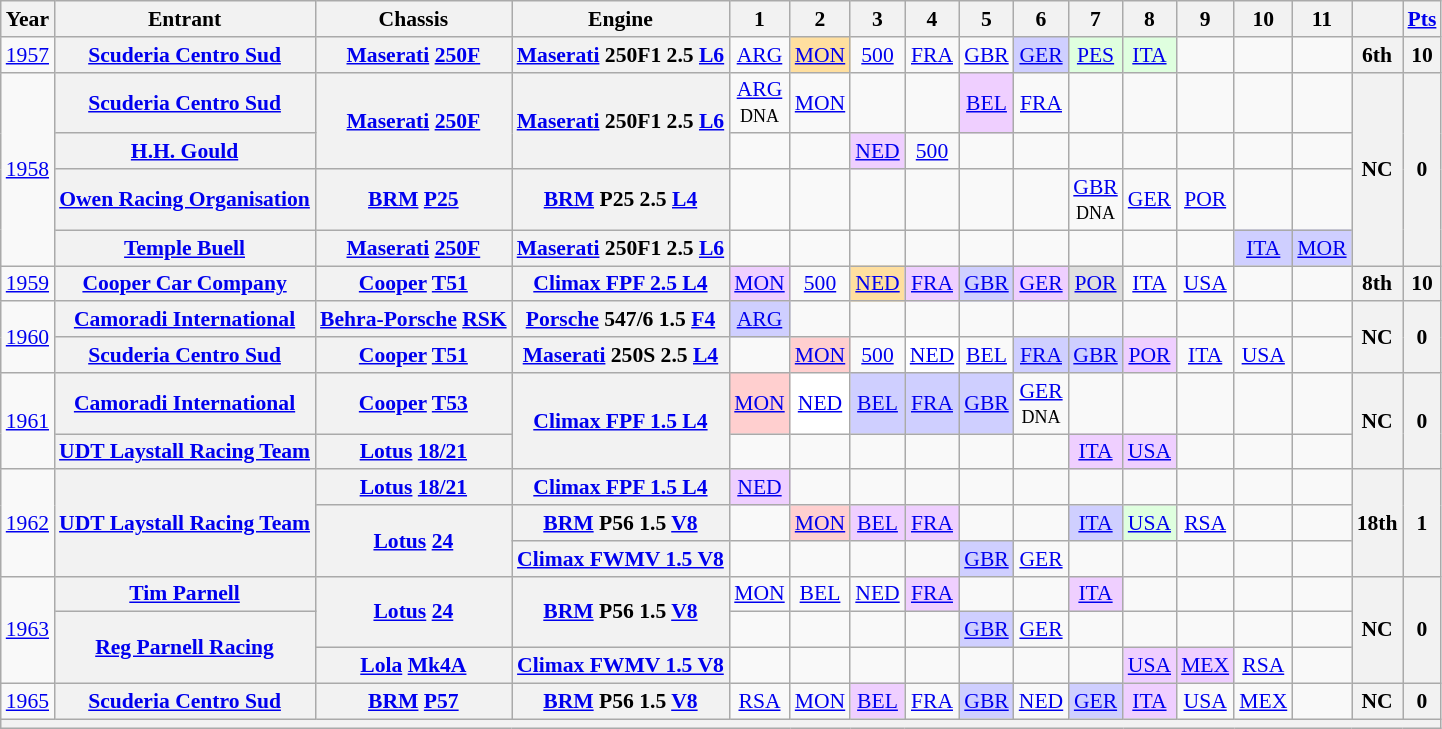<table class="wikitable" style="text-align:center; font-size:90%">
<tr>
<th>Year</th>
<th>Entrant</th>
<th>Chassis</th>
<th>Engine</th>
<th>1</th>
<th>2</th>
<th>3</th>
<th>4</th>
<th>5</th>
<th>6</th>
<th>7</th>
<th>8</th>
<th>9</th>
<th>10</th>
<th>11</th>
<th></th>
<th><a href='#'>Pts</a></th>
</tr>
<tr>
<td><a href='#'>1957</a></td>
<th><a href='#'>Scuderia Centro Sud</a></th>
<th><a href='#'>Maserati</a> <a href='#'>250F</a></th>
<th><a href='#'>Maserati</a> 250F1 2.5 <a href='#'>L6</a></th>
<td><a href='#'>ARG</a></td>
<td style="background:#FFDF9F;"><a href='#'>MON</a><br></td>
<td><a href='#'>500</a></td>
<td><a href='#'>FRA</a></td>
<td><a href='#'>GBR</a></td>
<td style="background:#CFCFFF;"><a href='#'>GER</a><br></td>
<td style="background:#DFFFDF;"><a href='#'>PES</a><br></td>
<td style="background:#DFFFDF;"><a href='#'>ITA</a><br></td>
<td></td>
<td></td>
<td></td>
<th>6th</th>
<th>10</th>
</tr>
<tr>
<td rowspan=4><a href='#'>1958</a></td>
<th><a href='#'>Scuderia Centro Sud</a></th>
<th rowspan=2><a href='#'>Maserati</a> <a href='#'>250F</a></th>
<th rowspan=2><a href='#'>Maserati</a> 250F1 2.5 <a href='#'>L6</a></th>
<td><a href='#'>ARG</a><br><small>DNA</small></td>
<td><a href='#'>MON</a></td>
<td></td>
<td></td>
<td style="background:#EFCFFF;"><a href='#'>BEL</a><br></td>
<td><a href='#'>FRA</a></td>
<td></td>
<td></td>
<td></td>
<td></td>
<td></td>
<th rowspan=4>NC</th>
<th rowspan=4>0</th>
</tr>
<tr>
<th><a href='#'>H.H. Gould</a></th>
<td></td>
<td></td>
<td style="background:#EFCFFF;"><a href='#'>NED</a><br></td>
<td><a href='#'>500</a></td>
<td></td>
<td></td>
<td></td>
<td></td>
<td></td>
<td></td>
<td></td>
</tr>
<tr>
<th><a href='#'>Owen Racing Organisation</a></th>
<th><a href='#'>BRM</a> <a href='#'>P25</a></th>
<th><a href='#'>BRM</a> P25 2.5 <a href='#'>L4</a></th>
<td></td>
<td></td>
<td></td>
<td></td>
<td></td>
<td></td>
<td><a href='#'>GBR</a><br><small>DNA</small></td>
<td><a href='#'>GER</a></td>
<td><a href='#'>POR</a></td>
<td></td>
<td></td>
</tr>
<tr>
<th><a href='#'>Temple Buell</a></th>
<th><a href='#'>Maserati</a> <a href='#'>250F</a></th>
<th><a href='#'>Maserati</a> 250F1 2.5 <a href='#'>L6</a></th>
<td></td>
<td></td>
<td></td>
<td></td>
<td></td>
<td></td>
<td></td>
<td></td>
<td></td>
<td style="background:#CFCFFF;"><a href='#'>ITA</a><br></td>
<td style="background:#CFCFFF;"><a href='#'>MOR</a><br></td>
</tr>
<tr>
<td><a href='#'>1959</a></td>
<th><a href='#'>Cooper Car Company</a></th>
<th><a href='#'>Cooper</a> <a href='#'>T51</a></th>
<th><a href='#'>Climax FPF 2.5 L4</a></th>
<td style="background:#EFCFFF;"><a href='#'>MON</a><br></td>
<td><a href='#'>500</a></td>
<td style="background:#FFDF9F;"><a href='#'>NED</a><br></td>
<td style="background:#EFCFFF;"><a href='#'>FRA</a><br></td>
<td style="background:#CFCFFF;"><a href='#'>GBR</a><br></td>
<td style="background:#EFCFFF;"><a href='#'>GER</a><br></td>
<td style="background:#DFDFDF;"><a href='#'>POR</a><br></td>
<td><a href='#'>ITA</a></td>
<td><a href='#'>USA</a></td>
<td></td>
<td></td>
<th>8th</th>
<th>10</th>
</tr>
<tr>
<td rowspan=2><a href='#'>1960</a></td>
<th><a href='#'>Camoradi International</a></th>
<th><a href='#'>Behra-Porsche</a> <a href='#'>RSK</a></th>
<th><a href='#'>Porsche</a> 547/6 1.5 <a href='#'>F4</a></th>
<td style="background:#CFCFFF;"><a href='#'>ARG</a><br></td>
<td></td>
<td></td>
<td></td>
<td></td>
<td></td>
<td></td>
<td></td>
<td></td>
<td></td>
<td></td>
<th rowspan=2>NC</th>
<th rowspan=2>0</th>
</tr>
<tr>
<th><a href='#'>Scuderia Centro Sud</a></th>
<th><a href='#'>Cooper</a> <a href='#'>T51</a></th>
<th><a href='#'>Maserati</a> 250S 2.5 <a href='#'>L4</a></th>
<td></td>
<td style="background:#FFCFCF;"><a href='#'>MON</a><br></td>
<td><a href='#'>500</a></td>
<td style="background:#FFFFFF;"><a href='#'>NED</a><br></td>
<td><a href='#'>BEL</a></td>
<td style="background:#CFCFFF;"><a href='#'>FRA</a><br></td>
<td style="background:#CFCFFF;"><a href='#'>GBR</a><br></td>
<td style="background:#EFCFFF;"><a href='#'>POR</a><br></td>
<td><a href='#'>ITA</a></td>
<td><a href='#'>USA</a></td>
<td></td>
</tr>
<tr>
<td rowspan=2><a href='#'>1961</a></td>
<th><a href='#'>Camoradi International</a></th>
<th><a href='#'>Cooper</a> <a href='#'>T53</a></th>
<th rowspan=2><a href='#'>Climax FPF 1.5 L4</a></th>
<td style="background:#FFCFCF;"><a href='#'>MON</a><br></td>
<td style="background:#FFFFFF;"><a href='#'>NED</a><br></td>
<td style="background:#CFCFFF;"><a href='#'>BEL</a><br></td>
<td style="background:#CFCFFF;"><a href='#'>FRA</a><br></td>
<td style="background:#CFCFFF;"><a href='#'>GBR</a><br></td>
<td><a href='#'>GER</a><br><small>DNA</small></td>
<td></td>
<td></td>
<td></td>
<td></td>
<td></td>
<th rowspan=2>NC</th>
<th rowspan=2>0</th>
</tr>
<tr>
<th><a href='#'>UDT Laystall Racing Team</a></th>
<th><a href='#'>Lotus</a> <a href='#'>18/21</a></th>
<td></td>
<td></td>
<td></td>
<td></td>
<td></td>
<td></td>
<td style="background:#EFCFFF;"><a href='#'>ITA</a><br></td>
<td style="background:#EFCFFF;"><a href='#'>USA</a><br></td>
<td></td>
<td></td>
<td></td>
</tr>
<tr>
<td rowspan=3><a href='#'>1962</a></td>
<th rowspan=3><a href='#'>UDT Laystall Racing Team</a></th>
<th><a href='#'>Lotus</a> <a href='#'>18/21</a></th>
<th><a href='#'>Climax FPF 1.5 L4</a></th>
<td style="background:#EFCFFF;"><a href='#'>NED</a><br></td>
<td></td>
<td></td>
<td></td>
<td></td>
<td></td>
<td></td>
<td></td>
<td></td>
<td></td>
<td></td>
<th rowspan=3>18th</th>
<th rowspan=3>1</th>
</tr>
<tr>
<th rowspan=2><a href='#'>Lotus</a> <a href='#'>24</a></th>
<th><a href='#'>BRM</a> P56 1.5 <a href='#'>V8</a></th>
<td></td>
<td style="background:#FFCFCF;"><a href='#'>MON</a><br></td>
<td style="background:#EFCFFF;"><a href='#'>BEL</a><br></td>
<td style="background:#EFCFFF;"><a href='#'>FRA</a><br></td>
<td></td>
<td></td>
<td style="background:#CFCFFF;"><a href='#'>ITA</a><br></td>
<td style="background:#DFFFDF;"><a href='#'>USA</a><br></td>
<td><a href='#'>RSA</a></td>
<td></td>
<td></td>
</tr>
<tr>
<th><a href='#'>Climax FWMV 1.5 V8</a></th>
<td></td>
<td></td>
<td></td>
<td></td>
<td style="background:#CFCFFF;"><a href='#'>GBR</a><br></td>
<td><a href='#'>GER</a></td>
<td></td>
<td></td>
<td></td>
<td></td>
<td></td>
</tr>
<tr>
<td rowspan=3><a href='#'>1963</a></td>
<th><a href='#'>Tim Parnell</a></th>
<th rowspan=2><a href='#'>Lotus</a> <a href='#'>24</a></th>
<th rowspan=2><a href='#'>BRM</a> P56 1.5 <a href='#'>V8</a></th>
<td><a href='#'>MON</a></td>
<td><a href='#'>BEL</a></td>
<td><a href='#'>NED</a></td>
<td style="background:#EFCFFF;"><a href='#'>FRA</a><br></td>
<td></td>
<td></td>
<td style="background:#EFCFFF;"><a href='#'>ITA</a><br></td>
<td></td>
<td></td>
<td></td>
<td></td>
<th rowspan=3>NC</th>
<th rowspan=3>0</th>
</tr>
<tr>
<th rowspan=2><a href='#'>Reg Parnell Racing</a></th>
<td></td>
<td></td>
<td></td>
<td></td>
<td style="background:#CFCFFF;"><a href='#'>GBR</a><br></td>
<td><a href='#'>GER</a></td>
<td></td>
<td></td>
<td></td>
<td></td>
<td></td>
</tr>
<tr>
<th><a href='#'>Lola</a> <a href='#'>Mk4A</a></th>
<th><a href='#'>Climax FWMV 1.5 V8</a></th>
<td></td>
<td></td>
<td></td>
<td></td>
<td></td>
<td></td>
<td></td>
<td style="background:#EFCFFF;"><a href='#'>USA</a><br></td>
<td style="background:#EFCFFF;"><a href='#'>MEX</a><br></td>
<td><a href='#'>RSA</a></td>
<td></td>
</tr>
<tr>
<td><a href='#'>1965</a></td>
<th><a href='#'>Scuderia Centro Sud</a></th>
<th><a href='#'>BRM</a> <a href='#'>P57</a></th>
<th><a href='#'>BRM</a> P56 1.5 <a href='#'>V8</a></th>
<td><a href='#'>RSA</a></td>
<td><a href='#'>MON</a></td>
<td style="background:#EFCFFF;"><a href='#'>BEL</a><br></td>
<td><a href='#'>FRA</a></td>
<td style="background:#CFCFFF;"><a href='#'>GBR</a><br></td>
<td><a href='#'>NED</a></td>
<td style="background:#CFCFFF;"><a href='#'>GER</a><br></td>
<td style="background:#EFCFFF;"><a href='#'>ITA</a><br></td>
<td><a href='#'>USA</a></td>
<td><a href='#'>MEX</a></td>
<td></td>
<th>NC</th>
<th>0</th>
</tr>
<tr>
<th colspan="17"></th>
</tr>
</table>
